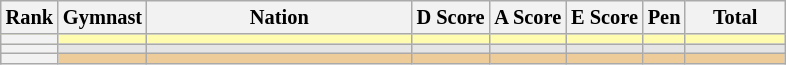<table class="wikitable sortable" style="text-align:center; font-size:85%">
<tr>
<th scope="col" style="width:20px;">Rank</th>
<th>Gymnast</th>
<th scope="col" style="width:170px;">Nation</th>
<th>D Score</th>
<th>A Score</th>
<th>E Score</th>
<th>Pen</th>
<th scope="col" style="width:60px;">Total</th>
</tr>
<tr bgcolor="fffcaf">
<th scope="row"></th>
<td></td>
<td align="left"></td>
<td></td>
<td></td>
<td></td>
<td></td>
<td></td>
</tr>
<tr bgcolor="e5e5e5">
<th scope="row"></th>
<td></td>
<td align="left"></td>
<td></td>
<td></td>
<td></td>
<td></td>
<td></td>
</tr>
<tr bgcolor="eecc99">
<th scope="row"></th>
<td></td>
<td align="left"></td>
<td></td>
<td></td>
<td></td>
<td></td>
<td></td>
</tr>
</table>
